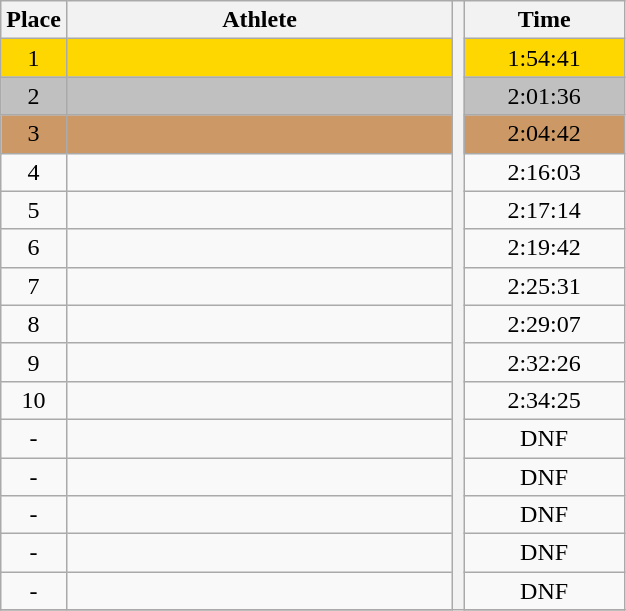<table class="wikitable" style="text-align:center">
<tr>
<th>Place</th>
<th width=250>Athlete</th>
<th rowspan=27></th>
<th width=100>Time</th>
</tr>
<tr bgcolor=gold>
<td>1</td>
<td align=left></td>
<td>1:54:41</td>
</tr>
<tr bgcolor=silver>
<td>2</td>
<td align=left></td>
<td>2:01:36</td>
</tr>
<tr bgcolor=cc9966>
<td>3</td>
<td align=left></td>
<td>2:04:42</td>
</tr>
<tr>
<td>4</td>
<td align=left></td>
<td>2:16:03</td>
</tr>
<tr>
<td>5</td>
<td align=left></td>
<td>2:17:14</td>
</tr>
<tr>
<td>6</td>
<td align=left></td>
<td>2:19:42</td>
</tr>
<tr>
<td>7</td>
<td align=left></td>
<td>2:25:31</td>
</tr>
<tr>
<td>8</td>
<td align=left></td>
<td>2:29:07</td>
</tr>
<tr>
<td>9</td>
<td align=left></td>
<td>2:32:26</td>
</tr>
<tr>
<td>10</td>
<td align=left></td>
<td>2:34:25</td>
</tr>
<tr>
<td>-</td>
<td align=left></td>
<td>DNF</td>
</tr>
<tr>
<td>-</td>
<td align=left></td>
<td>DNF</td>
</tr>
<tr>
<td>-</td>
<td align=left></td>
<td>DNF</td>
</tr>
<tr>
<td>-</td>
<td align=left></td>
<td>DNF</td>
</tr>
<tr>
<td>-</td>
<td align=left></td>
<td>DNF</td>
</tr>
<tr>
</tr>
</table>
